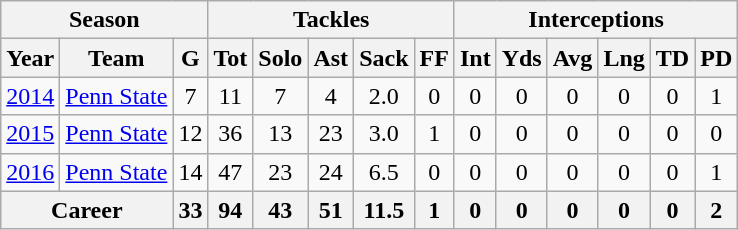<table class="wikitable" style="text-align: center;">
<tr>
<th colspan="3">Season</th>
<th colspan="5">Tackles</th>
<th colspan="6">Interceptions</th>
</tr>
<tr>
<th>Year</th>
<th>Team</th>
<th>G</th>
<th>Tot</th>
<th>Solo</th>
<th>Ast</th>
<th>Sack</th>
<th>FF</th>
<th>Int</th>
<th>Yds</th>
<th>Avg</th>
<th>Lng</th>
<th>TD</th>
<th>PD</th>
</tr>
<tr>
<td><a href='#'>2014</a></td>
<td><a href='#'>Penn State</a></td>
<td>7</td>
<td>11</td>
<td>7</td>
<td>4</td>
<td>2.0</td>
<td>0</td>
<td>0</td>
<td>0</td>
<td>0</td>
<td>0</td>
<td>0</td>
<td>1</td>
</tr>
<tr>
<td><a href='#'>2015</a></td>
<td><a href='#'>Penn State</a></td>
<td>12</td>
<td>36</td>
<td>13</td>
<td>23</td>
<td>3.0</td>
<td>1</td>
<td>0</td>
<td>0</td>
<td>0</td>
<td>0</td>
<td>0</td>
<td>0</td>
</tr>
<tr>
<td><a href='#'>2016</a></td>
<td><a href='#'>Penn State</a></td>
<td>14</td>
<td>47</td>
<td>23</td>
<td>24</td>
<td>6.5</td>
<td>0</td>
<td>0</td>
<td>0</td>
<td>0</td>
<td>0</td>
<td>0</td>
<td>1</td>
</tr>
<tr>
<th colspan="2">Career</th>
<th>33</th>
<th>94</th>
<th>43</th>
<th>51</th>
<th>11.5</th>
<th>1</th>
<th>0</th>
<th>0</th>
<th>0</th>
<th>0</th>
<th>0</th>
<th>2</th>
</tr>
</table>
